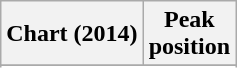<table class="wikitable plainrowheaders sortable">
<tr>
<th scope="col">Chart (2014)</th>
<th scope="col">Peak<br>position</th>
</tr>
<tr>
</tr>
<tr>
</tr>
<tr>
</tr>
<tr>
</tr>
</table>
